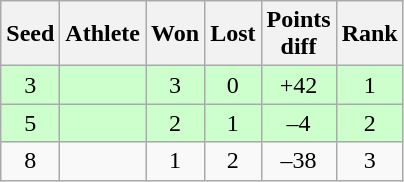<table class="wikitable">
<tr>
<th>Seed</th>
<th>Athlete</th>
<th>Won</th>
<th>Lost</th>
<th>Points<br>diff</th>
<th>Rank</th>
</tr>
<tr bgcolor="#ccffcc">
<td align="center">3</td>
<td><strong></td>
<td align="center">3</td>
<td align="center">0</td>
<td align="center">+42</td>
<td align="center">1</td>
</tr>
<tr bgcolor="#ccffcc">
<td align="center">5</td>
<td></strong></td>
<td align="center">2</td>
<td align="center">1</td>
<td align="center">–4</td>
<td align="center">2</td>
</tr>
<tr>
<td align="center">8</td>
<td></td>
<td align="center">1</td>
<td align="center">2</td>
<td align="center">–38</td>
<td align="center">3</td>
</tr>
</table>
